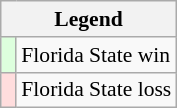<table class="wikitable" style="font-size:90%">
<tr>
<th colspan="2">Legend</th>
</tr>
<tr>
<td bgcolor=ddffdd> </td>
<td>Florida State win</td>
</tr>
<tr>
<td bgcolor=ffdddd> </td>
<td>Florida State loss</td>
</tr>
</table>
